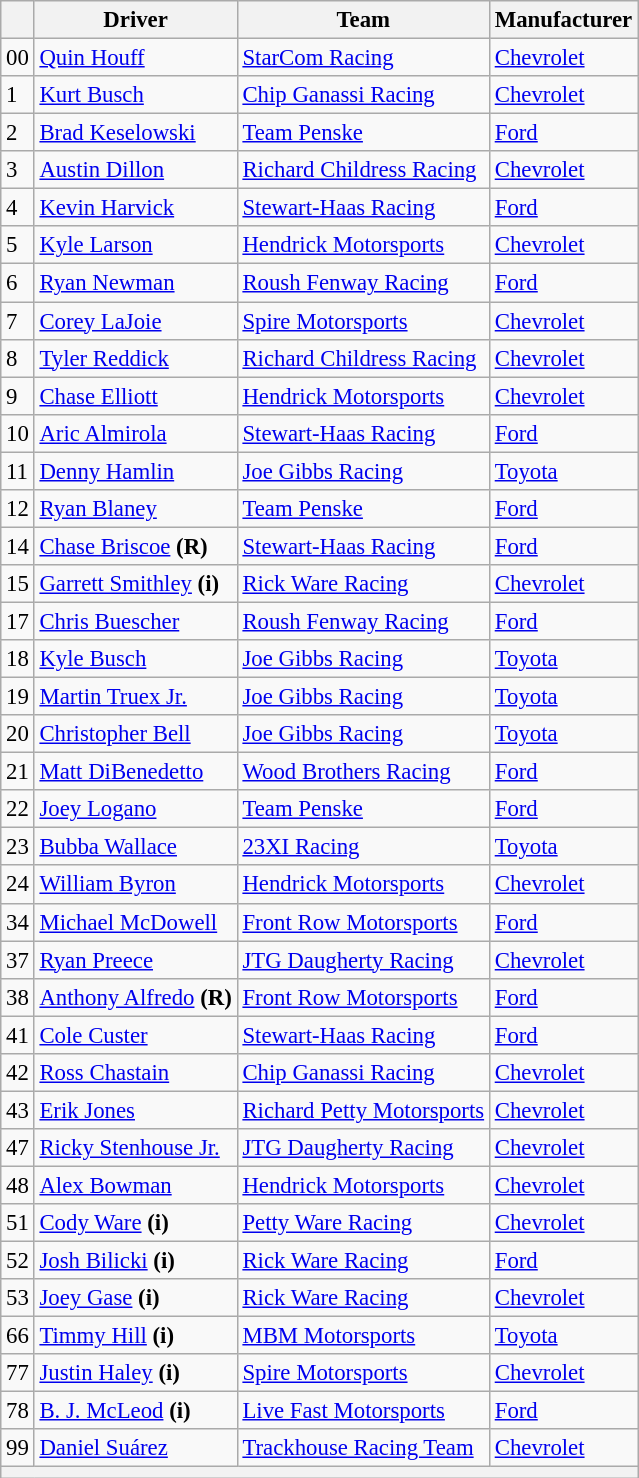<table class="wikitable" style="font-size:95%">
<tr>
<th></th>
<th>Driver</th>
<th>Team</th>
<th>Manufacturer</th>
</tr>
<tr>
<td>00</td>
<td><a href='#'>Quin Houff</a></td>
<td><a href='#'>StarCom Racing</a></td>
<td><a href='#'>Chevrolet</a></td>
</tr>
<tr>
<td>1</td>
<td><a href='#'>Kurt Busch</a></td>
<td><a href='#'>Chip Ganassi Racing</a></td>
<td><a href='#'>Chevrolet</a></td>
</tr>
<tr>
<td>2</td>
<td><a href='#'>Brad Keselowski</a></td>
<td><a href='#'>Team Penske</a></td>
<td><a href='#'>Ford</a></td>
</tr>
<tr>
<td>3</td>
<td><a href='#'>Austin Dillon</a></td>
<td><a href='#'>Richard Childress Racing</a></td>
<td><a href='#'>Chevrolet</a></td>
</tr>
<tr>
<td>4</td>
<td><a href='#'>Kevin Harvick</a></td>
<td><a href='#'>Stewart-Haas Racing</a></td>
<td><a href='#'>Ford</a></td>
</tr>
<tr>
<td>5</td>
<td><a href='#'>Kyle Larson</a></td>
<td><a href='#'>Hendrick Motorsports</a></td>
<td><a href='#'>Chevrolet</a></td>
</tr>
<tr>
<td>6</td>
<td><a href='#'>Ryan Newman</a></td>
<td><a href='#'>Roush Fenway Racing</a></td>
<td><a href='#'>Ford</a></td>
</tr>
<tr>
<td>7</td>
<td><a href='#'>Corey LaJoie</a></td>
<td><a href='#'>Spire Motorsports</a></td>
<td><a href='#'>Chevrolet</a></td>
</tr>
<tr>
<td>8</td>
<td><a href='#'>Tyler Reddick</a></td>
<td><a href='#'>Richard Childress Racing</a></td>
<td><a href='#'>Chevrolet</a></td>
</tr>
<tr>
<td>9</td>
<td><a href='#'>Chase Elliott</a></td>
<td><a href='#'>Hendrick Motorsports</a></td>
<td><a href='#'>Chevrolet</a></td>
</tr>
<tr>
<td>10</td>
<td><a href='#'>Aric Almirola</a></td>
<td><a href='#'>Stewart-Haas Racing</a></td>
<td><a href='#'>Ford</a></td>
</tr>
<tr>
<td>11</td>
<td><a href='#'>Denny Hamlin</a></td>
<td><a href='#'>Joe Gibbs Racing</a></td>
<td><a href='#'>Toyota</a></td>
</tr>
<tr>
<td>12</td>
<td><a href='#'>Ryan Blaney</a></td>
<td><a href='#'>Team Penske</a></td>
<td><a href='#'>Ford</a></td>
</tr>
<tr>
<td>14</td>
<td><a href='#'>Chase Briscoe</a> <strong>(R)</strong></td>
<td><a href='#'>Stewart-Haas Racing</a></td>
<td><a href='#'>Ford</a></td>
</tr>
<tr>
<td>15</td>
<td><a href='#'>Garrett Smithley</a> <strong>(i)</strong></td>
<td><a href='#'>Rick Ware Racing</a></td>
<td><a href='#'>Chevrolet</a></td>
</tr>
<tr>
<td>17</td>
<td><a href='#'>Chris Buescher</a></td>
<td><a href='#'>Roush Fenway Racing</a></td>
<td><a href='#'>Ford</a></td>
</tr>
<tr>
<td>18</td>
<td><a href='#'>Kyle Busch</a></td>
<td><a href='#'>Joe Gibbs Racing</a></td>
<td><a href='#'>Toyota</a></td>
</tr>
<tr>
<td>19</td>
<td><a href='#'>Martin Truex Jr.</a></td>
<td><a href='#'>Joe Gibbs Racing</a></td>
<td><a href='#'>Toyota</a></td>
</tr>
<tr>
<td>20</td>
<td><a href='#'>Christopher Bell</a></td>
<td><a href='#'>Joe Gibbs Racing</a></td>
<td><a href='#'>Toyota</a></td>
</tr>
<tr>
<td>21</td>
<td><a href='#'>Matt DiBenedetto</a></td>
<td><a href='#'>Wood Brothers Racing</a></td>
<td><a href='#'>Ford</a></td>
</tr>
<tr>
<td>22</td>
<td><a href='#'>Joey Logano</a></td>
<td><a href='#'>Team Penske</a></td>
<td><a href='#'>Ford</a></td>
</tr>
<tr>
<td>23</td>
<td><a href='#'>Bubba Wallace</a></td>
<td><a href='#'>23XI Racing</a></td>
<td><a href='#'>Toyota</a></td>
</tr>
<tr>
<td>24</td>
<td><a href='#'>William Byron</a></td>
<td><a href='#'>Hendrick Motorsports</a></td>
<td><a href='#'>Chevrolet</a></td>
</tr>
<tr>
<td>34</td>
<td><a href='#'>Michael McDowell</a></td>
<td><a href='#'>Front Row Motorsports</a></td>
<td><a href='#'>Ford</a></td>
</tr>
<tr>
<td>37</td>
<td><a href='#'>Ryan Preece</a></td>
<td><a href='#'>JTG Daugherty Racing</a></td>
<td><a href='#'>Chevrolet</a></td>
</tr>
<tr>
<td>38</td>
<td><a href='#'>Anthony Alfredo</a> <strong>(R)</strong></td>
<td><a href='#'>Front Row Motorsports</a></td>
<td><a href='#'>Ford</a></td>
</tr>
<tr>
<td>41</td>
<td><a href='#'>Cole Custer</a></td>
<td><a href='#'>Stewart-Haas Racing</a></td>
<td><a href='#'>Ford</a></td>
</tr>
<tr>
<td>42</td>
<td><a href='#'>Ross Chastain</a></td>
<td><a href='#'>Chip Ganassi Racing</a></td>
<td><a href='#'>Chevrolet</a></td>
</tr>
<tr>
<td>43</td>
<td><a href='#'>Erik Jones</a></td>
<td><a href='#'>Richard Petty Motorsports</a></td>
<td><a href='#'>Chevrolet</a></td>
</tr>
<tr>
<td>47</td>
<td><a href='#'>Ricky Stenhouse Jr.</a></td>
<td><a href='#'>JTG Daugherty Racing</a></td>
<td><a href='#'>Chevrolet</a></td>
</tr>
<tr>
<td>48</td>
<td><a href='#'>Alex Bowman</a></td>
<td><a href='#'>Hendrick Motorsports</a></td>
<td><a href='#'>Chevrolet</a></td>
</tr>
<tr>
<td>51</td>
<td><a href='#'>Cody Ware</a> <strong>(i)</strong></td>
<td><a href='#'>Petty Ware Racing</a></td>
<td><a href='#'>Chevrolet</a></td>
</tr>
<tr>
<td>52</td>
<td><a href='#'>Josh Bilicki</a> <strong>(i)</strong></td>
<td><a href='#'>Rick Ware Racing</a></td>
<td><a href='#'>Ford</a></td>
</tr>
<tr>
<td>53</td>
<td><a href='#'>Joey Gase</a> <strong>(i)</strong></td>
<td><a href='#'>Rick Ware Racing</a></td>
<td><a href='#'>Chevrolet</a></td>
</tr>
<tr>
<td>66</td>
<td><a href='#'>Timmy Hill</a> <strong>(i)</strong></td>
<td><a href='#'>MBM Motorsports</a></td>
<td><a href='#'>Toyota</a></td>
</tr>
<tr>
<td>77</td>
<td><a href='#'>Justin Haley</a> <strong>(i)</strong></td>
<td><a href='#'>Spire Motorsports</a></td>
<td><a href='#'>Chevrolet</a></td>
</tr>
<tr>
<td>78</td>
<td><a href='#'>B. J. McLeod</a> <strong>(i)</strong></td>
<td><a href='#'>Live Fast Motorsports</a></td>
<td><a href='#'>Ford</a></td>
</tr>
<tr>
<td>99</td>
<td><a href='#'>Daniel Suárez</a></td>
<td><a href='#'>Trackhouse Racing Team</a></td>
<td><a href='#'>Chevrolet</a></td>
</tr>
<tr>
<th colspan="4"></th>
</tr>
</table>
